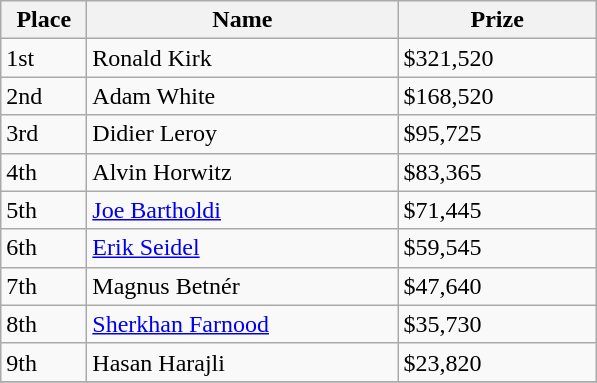<table class="wikitable">
<tr>
<th width="50">Place</th>
<th width="200">Name</th>
<th width="125">Prize</th>
</tr>
<tr>
<td>1st</td>
<td>Ronald Kirk</td>
<td>$321,520</td>
</tr>
<tr>
<td>2nd</td>
<td>Adam White</td>
<td>$168,520</td>
</tr>
<tr>
<td>3rd</td>
<td>Didier Leroy</td>
<td>$95,725</td>
</tr>
<tr>
<td>4th</td>
<td>Alvin Horwitz</td>
<td>$83,365</td>
</tr>
<tr>
<td>5th</td>
<td><a href='#'>Joe Bartholdi</a></td>
<td>$71,445</td>
</tr>
<tr>
<td>6th</td>
<td><a href='#'>Erik Seidel</a></td>
<td>$59,545</td>
</tr>
<tr>
<td>7th</td>
<td>Magnus Betnér</td>
<td>$47,640</td>
</tr>
<tr>
<td>8th</td>
<td><a href='#'>Sherkhan Farnood</a></td>
<td>$35,730</td>
</tr>
<tr>
<td>9th</td>
<td>Hasan Harajli</td>
<td>$23,820</td>
</tr>
<tr>
</tr>
</table>
